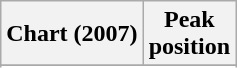<table class="wikitable sortable plainrowheaders" style="text-align:center">
<tr>
<th scope="col">Chart (2007)</th>
<th scope="col">Peak<br>position</th>
</tr>
<tr>
</tr>
<tr>
</tr>
<tr>
</tr>
</table>
